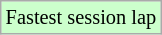<table class="wikitable sortable" style="font-size: 85%;">
<tr style="background:#ccffcc;">
<td>Fastest session lap</td>
</tr>
</table>
